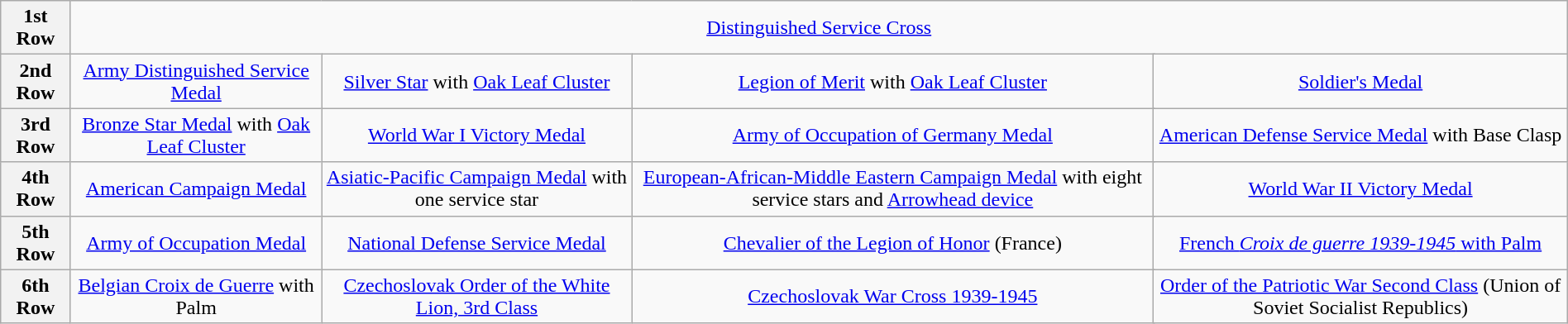<table class="wikitable" style="margin:1em auto; text-align:center;">
<tr>
<th>1st Row</th>
<td colspan="14"><a href='#'>Distinguished Service Cross</a></td>
</tr>
<tr>
<th>2nd Row</th>
<td colspan="4"><a href='#'>Army Distinguished Service Medal</a></td>
<td colspan="4"><a href='#'>Silver Star</a> with <a href='#'>Oak Leaf Cluster</a></td>
<td colspan="4"><a href='#'>Legion of Merit</a> with <a href='#'>Oak Leaf Cluster</a></td>
<td colspan="4"><a href='#'>Soldier's Medal</a></td>
</tr>
<tr>
<th>3rd Row</th>
<td colspan="4"><a href='#'>Bronze Star Medal</a> with <a href='#'>Oak Leaf Cluster</a></td>
<td colspan="4"><a href='#'>World War I Victory Medal</a></td>
<td colspan="4"><a href='#'>Army of Occupation of Germany Medal</a></td>
<td colspan="4"><a href='#'>American Defense Service Medal</a> with Base Clasp</td>
</tr>
<tr>
<th>4th Row</th>
<td colspan="4"><a href='#'>American Campaign Medal</a></td>
<td colspan="4"><a href='#'>Asiatic-Pacific Campaign Medal</a> with one service star</td>
<td colspan="4"><a href='#'>European-African-Middle Eastern Campaign Medal</a> with eight service stars and <a href='#'>Arrowhead device</a></td>
<td colspan="4"><a href='#'>World War II Victory Medal</a></td>
</tr>
<tr>
<th>5th Row</th>
<td colspan="4"><a href='#'>Army of Occupation Medal</a></td>
<td colspan="4"><a href='#'>National Defense Service Medal</a></td>
<td colspan="4"><a href='#'>Chevalier of the Legion of Honor</a> (France)</td>
<td colspan="4"><a href='#'>French <em>Croix de guerre 1939-1945</em> with Palm</a></td>
</tr>
<tr>
<th>6th Row</th>
<td colspan="4"><a href='#'>Belgian Croix de Guerre</a> with Palm</td>
<td colspan="4"><a href='#'>Czechoslovak Order of the White Lion, 3rd Class</a></td>
<td colspan="4"><a href='#'>Czechoslovak War Cross 1939-1945</a></td>
<td colspan="4"><a href='#'>Order of the Patriotic War Second Class</a> (Union of Soviet Socialist Republics)</td>
</tr>
</table>
